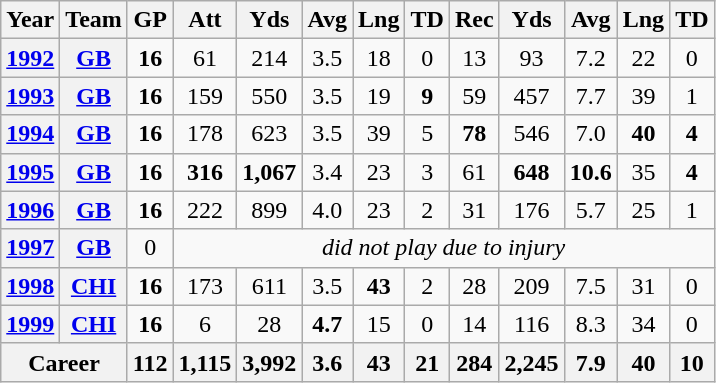<table class="wikitable" style="text-align: center;">
<tr>
<th>Year</th>
<th>Team</th>
<th>GP</th>
<th>Att</th>
<th>Yds</th>
<th>Avg</th>
<th>Lng</th>
<th>TD</th>
<th>Rec</th>
<th>Yds</th>
<th>Avg</th>
<th>Lng</th>
<th>TD</th>
</tr>
<tr>
<th><a href='#'>1992</a></th>
<th><a href='#'>GB</a></th>
<td><strong>16</strong></td>
<td>61</td>
<td>214</td>
<td>3.5</td>
<td>18</td>
<td>0</td>
<td>13</td>
<td>93</td>
<td>7.2</td>
<td>22</td>
<td>0</td>
</tr>
<tr>
<th><a href='#'>1993</a></th>
<th><a href='#'>GB</a></th>
<td><strong>16</strong></td>
<td>159</td>
<td>550</td>
<td>3.5</td>
<td>19</td>
<td><strong>9</strong></td>
<td>59</td>
<td>457</td>
<td>7.7</td>
<td>39</td>
<td>1</td>
</tr>
<tr>
<th><a href='#'>1994</a></th>
<th><a href='#'>GB</a></th>
<td><strong>16</strong></td>
<td>178</td>
<td>623</td>
<td>3.5</td>
<td>39</td>
<td>5</td>
<td><strong>78</strong></td>
<td>546</td>
<td>7.0</td>
<td><strong>40</strong></td>
<td><strong>4</strong></td>
</tr>
<tr>
<th><a href='#'>1995</a></th>
<th><a href='#'>GB</a></th>
<td><strong>16</strong></td>
<td><strong>316</strong></td>
<td><strong>1,067</strong></td>
<td>3.4</td>
<td>23</td>
<td>3</td>
<td>61</td>
<td><strong>648</strong></td>
<td><strong>10.6</strong></td>
<td>35</td>
<td><strong>4</strong></td>
</tr>
<tr>
<th><a href='#'>1996</a></th>
<th><a href='#'>GB</a></th>
<td><strong>16</strong></td>
<td>222</td>
<td>899</td>
<td>4.0</td>
<td>23</td>
<td>2</td>
<td>31</td>
<td>176</td>
<td>5.7</td>
<td>25</td>
<td>1</td>
</tr>
<tr>
<th><a href='#'>1997</a></th>
<th><a href='#'>GB</a></th>
<td>0</td>
<td colspan="10"><em>did not play due to injury</em></td>
</tr>
<tr>
<th><a href='#'>1998</a></th>
<th><a href='#'>CHI</a></th>
<td><strong>16</strong></td>
<td>173</td>
<td>611</td>
<td>3.5</td>
<td><strong>43</strong></td>
<td>2</td>
<td>28</td>
<td>209</td>
<td>7.5</td>
<td>31</td>
<td>0</td>
</tr>
<tr>
<th><a href='#'>1999</a></th>
<th><a href='#'>CHI</a></th>
<td><strong>16</strong></td>
<td>6</td>
<td>28</td>
<td><strong>4.7</strong></td>
<td>15</td>
<td>0</td>
<td>14</td>
<td>116</td>
<td>8.3</td>
<td>34</td>
<td>0</td>
</tr>
<tr>
<th colspan="2">Career</th>
<th>112</th>
<th>1,115</th>
<th>3,992</th>
<th>3.6</th>
<th>43</th>
<th>21</th>
<th>284</th>
<th>2,245</th>
<th>7.9</th>
<th>40</th>
<th>10</th>
</tr>
</table>
